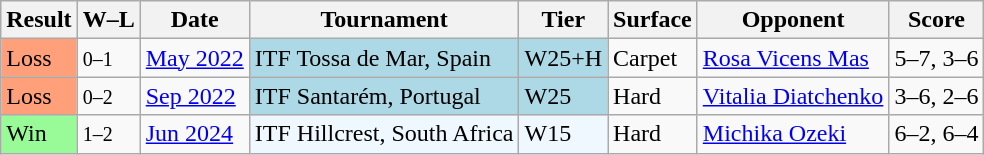<table class="sortable wikitable">
<tr>
<th>Result</th>
<th class="unsortable">W–L</th>
<th>Date</th>
<th>Tournament</th>
<th>Tier</th>
<th>Surface</th>
<th>Opponent</th>
<th class="unsortable">Score</th>
</tr>
<tr>
<td style="background:#ffa07a;">Loss</td>
<td><small>0–1</small></td>
<td><a href='#'>May 2022</a></td>
<td style="background:lightblue;">ITF Tossa de Mar, Spain</td>
<td style="background:lightblue;">W25+H</td>
<td>Carpet</td>
<td> <a href='#'>Rosa Vicens Mas</a></td>
<td>5–7, 3–6</td>
</tr>
<tr>
<td style="background:#ffa07a;">Loss</td>
<td><small>0–2</small></td>
<td><a href='#'>Sep 2022</a></td>
<td style="background:lightblue;">ITF Santarém, Portugal</td>
<td style="background:lightblue;">W25</td>
<td>Hard</td>
<td> <a href='#'>Vitalia Diatchenko</a></td>
<td>3–6, 2–6</td>
</tr>
<tr>
<td style=background:#98FB98;>Win</td>
<td><small>1–2</small></td>
<td><a href='#'>Jun 2024</a></td>
<td style="background:#f0f8ff;">ITF Hillcrest, South Africa</td>
<td style="background:#f0f8ff;">W15</td>
<td>Hard</td>
<td> <a href='#'>Michika Ozeki</a></td>
<td>6–2, 6–4</td>
</tr>
</table>
